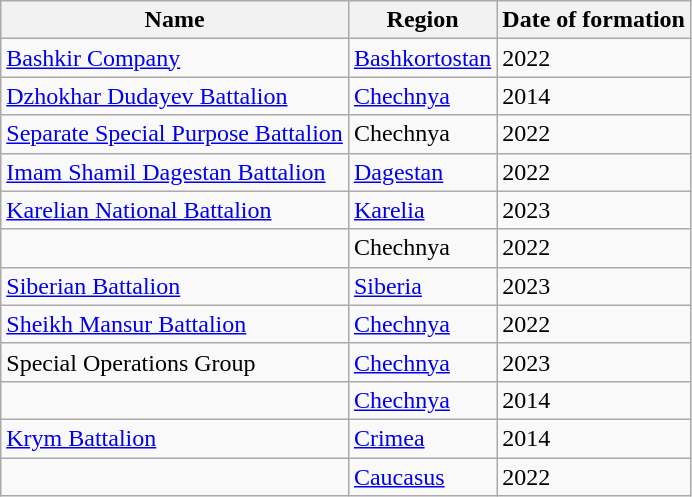<table class="wikitable">
<tr>
<th>Name</th>
<th>Region</th>
<th>Date of formation</th>
</tr>
<tr>
<td> <a href='#'>Bashkir Company</a></td>
<td><a href='#'>Bashkortostan</a></td>
<td>2022</td>
</tr>
<tr>
<td> <a href='#'>Dzhokhar Dudayev Battalion</a></td>
<td><a href='#'>Chechnya</a></td>
<td>2014</td>
</tr>
<tr>
<td> <a href='#'>Separate Special Purpose Battalion</a></td>
<td>Chechnya</td>
<td>2022</td>
</tr>
<tr>
<td> <a href='#'>Imam Shamil Dagestan Battalion</a></td>
<td><a href='#'>Dagestan</a></td>
<td>2022</td>
</tr>
<tr>
<td> <a href='#'>Karelian National Battalion</a></td>
<td><a href='#'>Karelia</a></td>
<td>2023</td>
</tr>
<tr>
<td> </td>
<td>Chechnya</td>
<td>2022</td>
</tr>
<tr>
<td> <a href='#'>Siberian Battalion</a></td>
<td><a href='#'>Siberia</a></td>
<td>2023</td>
</tr>
<tr>
<td>  <a href='#'>Sheikh Mansur Battalion</a></td>
<td><a href='#'>Chechnya</a></td>
<td>2022</td>
</tr>
<tr>
<td> Special Operations Group</td>
<td><a href='#'>Chechnya</a></td>
<td>2023</td>
</tr>
<tr>
<td> </td>
<td><a href='#'>Chechnya</a></td>
<td>2014</td>
</tr>
<tr>
<td> <a href='#'>Krym Battalion</a></td>
<td><a href='#'>Crimea</a></td>
<td>2014</td>
</tr>
<tr>
<td> </td>
<td><a href='#'>Caucasus</a></td>
<td>2022</td>
</tr>
</table>
